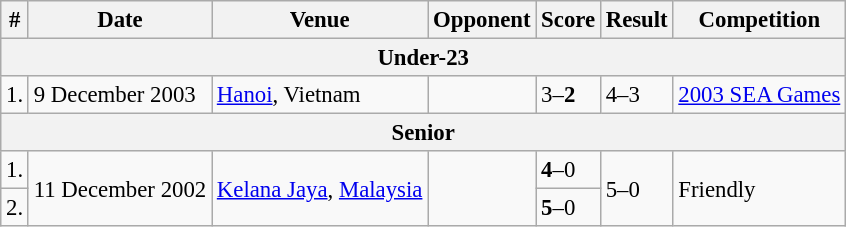<table class="wikitable" style="font-size: 95%;">
<tr>
<th>#</th>
<th>Date</th>
<th>Venue</th>
<th>Opponent</th>
<th>Score</th>
<th>Result</th>
<th>Competition</th>
</tr>
<tr>
<th colspan="7">Under-23</th>
</tr>
<tr>
<td>1.</td>
<td>9 December 2003</td>
<td><a href='#'>Hanoi</a>, Vietnam</td>
<td></td>
<td>3–<strong>2</strong></td>
<td>4–3</td>
<td><a href='#'>2003 SEA Games</a></td>
</tr>
<tr>
<th colspan="7">Senior</th>
</tr>
<tr>
<td>1.</td>
<td rowspan="2">11 December 2002</td>
<td rowspan="2"><a href='#'>Kelana Jaya</a>, <a href='#'>Malaysia</a></td>
<td rowspan="2"></td>
<td><strong>4</strong>–0</td>
<td rowspan="2">5–0</td>
<td rowspan="2">Friendly</td>
</tr>
<tr>
<td>2.</td>
<td><strong>5</strong>–0</td>
</tr>
</table>
